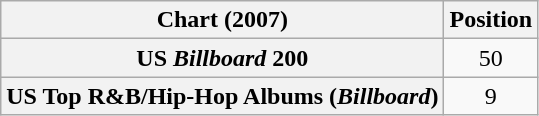<table class="wikitable sortable plainrowheaders" style="text-align:center">
<tr>
<th scope="col">Chart (2007)</th>
<th scope="col">Position</th>
</tr>
<tr>
<th scope="row">US <em>Billboard</em> 200</th>
<td>50</td>
</tr>
<tr>
<th scope="row">US Top R&B/Hip-Hop Albums (<em>Billboard</em>)</th>
<td>9</td>
</tr>
</table>
